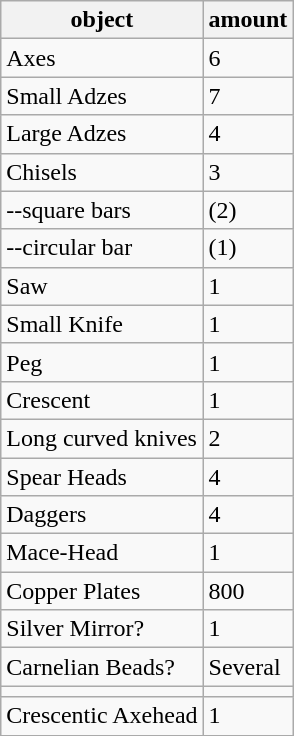<table class="wikitable">
<tr>
<th>object</th>
<th>amount</th>
</tr>
<tr>
<td>Axes</td>
<td>6</td>
</tr>
<tr>
<td>Small Adzes</td>
<td>7</td>
</tr>
<tr>
<td>Large Adzes</td>
<td>4</td>
</tr>
<tr>
<td>Chisels</td>
<td>3</td>
</tr>
<tr>
<td>--square bars</td>
<td>(2)</td>
</tr>
<tr>
<td>--circular bar</td>
<td>(1)</td>
</tr>
<tr>
<td>Saw</td>
<td>1</td>
</tr>
<tr>
<td>Small Knife</td>
<td>1</td>
</tr>
<tr>
<td>Peg</td>
<td>1</td>
</tr>
<tr>
<td>Crescent</td>
<td>1</td>
</tr>
<tr>
<td>Long curved knives</td>
<td>2</td>
</tr>
<tr>
<td>Spear Heads</td>
<td>4</td>
</tr>
<tr>
<td>Daggers</td>
<td>4</td>
</tr>
<tr>
<td>Mace-Head</td>
<td>1</td>
</tr>
<tr>
<td>Copper Plates</td>
<td>800</td>
</tr>
<tr>
<td>Silver Mirror?</td>
<td>1</td>
</tr>
<tr>
<td>Carnelian Beads?</td>
<td>Several</td>
</tr>
<tr>
<td></td>
<td></td>
</tr>
<tr>
<td>Crescentic Axehead</td>
<td>1</td>
</tr>
<tr>
</tr>
</table>
